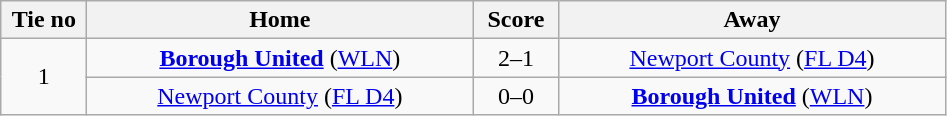<table class="wikitable" style="text-align:center">
<tr>
<th width=50>Tie no</th>
<th width=250>Home</th>
<th width=50>Score</th>
<th width=250>Away</th>
</tr>
<tr>
<td rowspan=2>1</td>
<td><strong><a href='#'>Borough United</a></strong> (<a href='#'>WLN</a>)</td>
<td>2–1</td>
<td><a href='#'>Newport County</a> (<a href='#'>FL D4</a>)</td>
</tr>
<tr>
<td><a href='#'>Newport County</a> (<a href='#'>FL D4</a>)</td>
<td>0–0</td>
<td><strong><a href='#'>Borough United</a></strong> (<a href='#'>WLN</a>)</td>
</tr>
</table>
